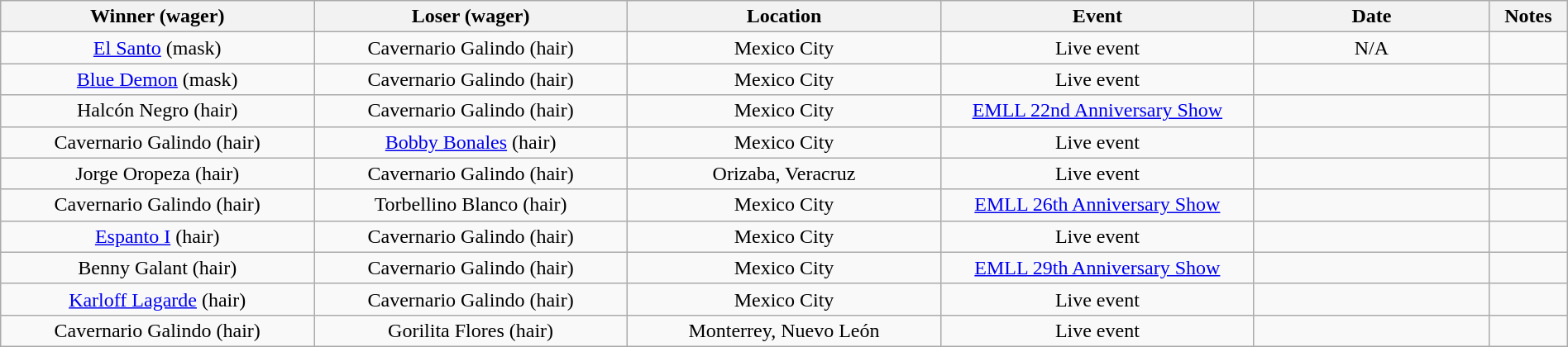<table class="wikitable sortable" width=100%  style="text-align: center">
<tr>
<th width=20% scope="col">Winner (wager)</th>
<th width=20% scope="col">Loser (wager)</th>
<th width=20% scope="col">Location</th>
<th width=20% scope="col">Event</th>
<th width=15% scope="col">Date</th>
<th class="unsortable" width=5% scope="col">Notes</th>
</tr>
<tr>
<td><a href='#'>El Santo</a> (mask)</td>
<td>Cavernario Galindo  (hair)</td>
<td>Mexico City</td>
<td>Live event</td>
<td>N/A</td>
<td> </td>
</tr>
<tr>
<td><a href='#'>Blue Demon</a> (mask)</td>
<td>Cavernario Galindo (hair)</td>
<td>Mexico City</td>
<td>Live event</td>
<td></td>
<td> </td>
</tr>
<tr>
<td>Halcón Negro (hair)</td>
<td>Cavernario Galindo (hair)</td>
<td>Mexico City</td>
<td><a href='#'>EMLL 22nd Anniversary Show</a></td>
<td></td>
<td></td>
</tr>
<tr>
<td>Cavernario Galindo (hair)</td>
<td><a href='#'>Bobby Bonales</a> (hair)</td>
<td>Mexico City</td>
<td>Live event</td>
<td></td>
<td> </td>
</tr>
<tr>
<td>Jorge Oropeza (hair)</td>
<td>Cavernario Galindo (hair)</td>
<td>Orizaba, Veracruz</td>
<td>Live event</td>
<td></td>
<td> </td>
</tr>
<tr>
<td>Cavernario Galindo (hair)</td>
<td>Torbellino Blanco (hair)</td>
<td>Mexico City</td>
<td><a href='#'>EMLL 26th Anniversary Show</a></td>
<td></td>
<td></td>
</tr>
<tr>
<td><a href='#'>Espanto I</a> (hair)</td>
<td>Cavernario Galindo (hair)</td>
<td>Mexico City</td>
<td>Live event</td>
<td></td>
<td> </td>
</tr>
<tr>
<td>Benny Galant (hair)</td>
<td>Cavernario Galindo (hair)</td>
<td>Mexico City</td>
<td><a href='#'>EMLL 29th Anniversary Show</a></td>
<td></td>
<td></td>
</tr>
<tr>
<td><a href='#'>Karloff Lagarde</a> (hair)</td>
<td>Cavernario Galindo (hair)</td>
<td>Mexico City</td>
<td>Live event</td>
<td></td>
<td> </td>
</tr>
<tr>
<td>Cavernario Galindo (hair)</td>
<td>Gorilita Flores (hair)</td>
<td>Monterrey, Nuevo León</td>
<td>Live event</td>
<td></td>
<td> </td>
</tr>
</table>
